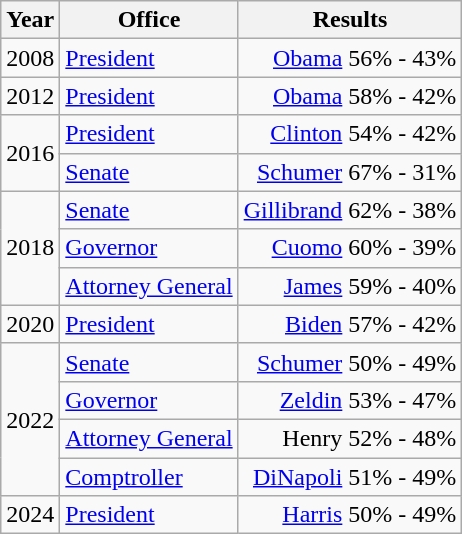<table class=wikitable>
<tr>
<th>Year</th>
<th>Office</th>
<th>Results</th>
</tr>
<tr>
<td>2008</td>
<td><a href='#'>President</a></td>
<td align="right" ><a href='#'>Obama</a> 56% - 43%</td>
</tr>
<tr>
<td>2012</td>
<td><a href='#'>President</a></td>
<td align="right" ><a href='#'>Obama</a> 58% - 42%</td>
</tr>
<tr>
<td rowspan=2>2016</td>
<td><a href='#'>President</a></td>
<td align="right" ><a href='#'>Clinton</a> 54% - 42%</td>
</tr>
<tr>
<td><a href='#'>Senate</a></td>
<td align="right" ><a href='#'>Schumer</a> 67% - 31%</td>
</tr>
<tr>
<td rowspan=3>2018</td>
<td><a href='#'>Senate</a></td>
<td align="right" ><a href='#'>Gillibrand</a> 62% - 38%</td>
</tr>
<tr>
<td><a href='#'>Governor</a></td>
<td align="right" ><a href='#'>Cuomo</a> 60% - 39%</td>
</tr>
<tr>
<td><a href='#'>Attorney General</a></td>
<td align="right" ><a href='#'>James</a> 59% - 40%</td>
</tr>
<tr>
<td>2020</td>
<td><a href='#'>President</a></td>
<td align="right" ><a href='#'>Biden</a> 57% - 42%</td>
</tr>
<tr>
<td rowspan=4>2022</td>
<td><a href='#'>Senate</a></td>
<td align="right" ><a href='#'>Schumer</a> 50% - 49%</td>
</tr>
<tr>
<td><a href='#'>Governor</a></td>
<td align="right" ><a href='#'>Zeldin</a> 53% - 47%</td>
</tr>
<tr>
<td><a href='#'>Attorney General</a></td>
<td align="right" >Henry 52% - 48%</td>
</tr>
<tr>
<td><a href='#'>Comptroller</a></td>
<td align="right" ><a href='#'>DiNapoli</a> 51% - 49%</td>
</tr>
<tr>
<td>2024</td>
<td><a href='#'>President</a></td>
<td align="right" ><a href='#'>Harris</a> 50% - 49%</td>
</tr>
</table>
